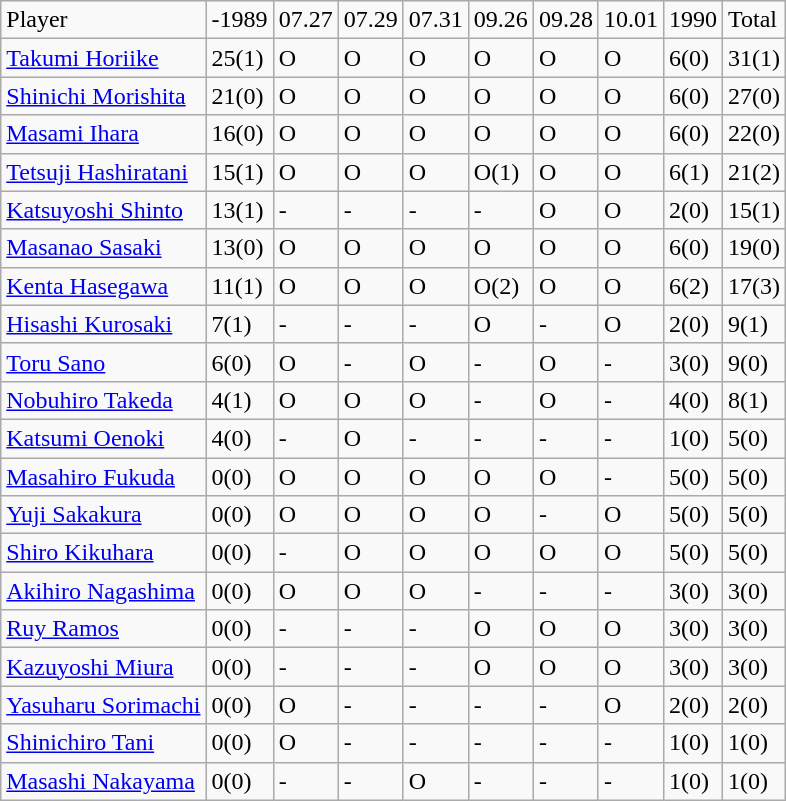<table class="wikitable" style="text-align:left;">
<tr>
<td>Player</td>
<td>-1989</td>
<td>07.27</td>
<td>07.29</td>
<td>07.31</td>
<td>09.26</td>
<td>09.28</td>
<td>10.01</td>
<td>1990</td>
<td>Total</td>
</tr>
<tr>
<td><a href='#'>Takumi Horiike</a></td>
<td>25(1)</td>
<td>O</td>
<td>O</td>
<td>O</td>
<td>O</td>
<td>O</td>
<td>O</td>
<td>6(0)</td>
<td>31(1)</td>
</tr>
<tr>
<td><a href='#'>Shinichi Morishita</a></td>
<td>21(0)</td>
<td>O</td>
<td>O</td>
<td>O</td>
<td>O</td>
<td>O</td>
<td>O</td>
<td>6(0)</td>
<td>27(0)</td>
</tr>
<tr>
<td><a href='#'>Masami Ihara</a></td>
<td>16(0)</td>
<td>O</td>
<td>O</td>
<td>O</td>
<td>O</td>
<td>O</td>
<td>O</td>
<td>6(0)</td>
<td>22(0)</td>
</tr>
<tr>
<td><a href='#'>Tetsuji Hashiratani</a></td>
<td>15(1)</td>
<td>O</td>
<td>O</td>
<td>O</td>
<td>O(1)</td>
<td>O</td>
<td>O</td>
<td>6(1)</td>
<td>21(2)</td>
</tr>
<tr>
<td><a href='#'>Katsuyoshi Shinto</a></td>
<td>13(1)</td>
<td>-</td>
<td>-</td>
<td>-</td>
<td>-</td>
<td>O</td>
<td>O</td>
<td>2(0)</td>
<td>15(1)</td>
</tr>
<tr>
<td><a href='#'>Masanao Sasaki</a></td>
<td>13(0)</td>
<td>O</td>
<td>O</td>
<td>O</td>
<td>O</td>
<td>O</td>
<td>O</td>
<td>6(0)</td>
<td>19(0)</td>
</tr>
<tr>
<td><a href='#'>Kenta Hasegawa</a></td>
<td>11(1)</td>
<td>O</td>
<td>O</td>
<td>O</td>
<td>O(2)</td>
<td>O</td>
<td>O</td>
<td>6(2)</td>
<td>17(3)</td>
</tr>
<tr>
<td><a href='#'>Hisashi Kurosaki</a></td>
<td>7(1)</td>
<td>-</td>
<td>-</td>
<td>-</td>
<td>O</td>
<td>-</td>
<td>O</td>
<td>2(0)</td>
<td>9(1)</td>
</tr>
<tr>
<td><a href='#'>Toru Sano</a></td>
<td>6(0)</td>
<td>O</td>
<td>-</td>
<td>O</td>
<td>-</td>
<td>O</td>
<td>-</td>
<td>3(0)</td>
<td>9(0)</td>
</tr>
<tr>
<td><a href='#'>Nobuhiro Takeda</a></td>
<td>4(1)</td>
<td>O</td>
<td>O</td>
<td>O</td>
<td>-</td>
<td>O</td>
<td>-</td>
<td>4(0)</td>
<td>8(1)</td>
</tr>
<tr>
<td><a href='#'>Katsumi Oenoki</a></td>
<td>4(0)</td>
<td>-</td>
<td>O</td>
<td>-</td>
<td>-</td>
<td>-</td>
<td>-</td>
<td>1(0)</td>
<td>5(0)</td>
</tr>
<tr>
<td><a href='#'>Masahiro Fukuda</a></td>
<td>0(0)</td>
<td>O</td>
<td>O</td>
<td>O</td>
<td>O</td>
<td>O</td>
<td>-</td>
<td>5(0)</td>
<td>5(0)</td>
</tr>
<tr>
<td><a href='#'>Yuji Sakakura</a></td>
<td>0(0)</td>
<td>O</td>
<td>O</td>
<td>O</td>
<td>O</td>
<td>-</td>
<td>O</td>
<td>5(0)</td>
<td>5(0)</td>
</tr>
<tr>
<td><a href='#'>Shiro Kikuhara</a></td>
<td>0(0)</td>
<td>-</td>
<td>O</td>
<td>O</td>
<td>O</td>
<td>O</td>
<td>O</td>
<td>5(0)</td>
<td>5(0)</td>
</tr>
<tr>
<td><a href='#'>Akihiro Nagashima</a></td>
<td>0(0)</td>
<td>O</td>
<td>O</td>
<td>O</td>
<td>-</td>
<td>-</td>
<td>-</td>
<td>3(0)</td>
<td>3(0)</td>
</tr>
<tr>
<td><a href='#'>Ruy Ramos</a></td>
<td>0(0)</td>
<td>-</td>
<td>-</td>
<td>-</td>
<td>O</td>
<td>O</td>
<td>O</td>
<td>3(0)</td>
<td>3(0)</td>
</tr>
<tr>
<td><a href='#'>Kazuyoshi Miura</a></td>
<td>0(0)</td>
<td>-</td>
<td>-</td>
<td>-</td>
<td>O</td>
<td>O</td>
<td>O</td>
<td>3(0)</td>
<td>3(0)</td>
</tr>
<tr>
<td><a href='#'>Yasuharu Sorimachi</a></td>
<td>0(0)</td>
<td>O</td>
<td>-</td>
<td>-</td>
<td>-</td>
<td>-</td>
<td>O</td>
<td>2(0)</td>
<td>2(0)</td>
</tr>
<tr>
<td><a href='#'>Shinichiro Tani</a></td>
<td>0(0)</td>
<td>O</td>
<td>-</td>
<td>-</td>
<td>-</td>
<td>-</td>
<td>-</td>
<td>1(0)</td>
<td>1(0)</td>
</tr>
<tr>
<td><a href='#'>Masashi Nakayama</a></td>
<td>0(0)</td>
<td>-</td>
<td>-</td>
<td>O</td>
<td>-</td>
<td>-</td>
<td>-</td>
<td>1(0)</td>
<td>1(0)</td>
</tr>
</table>
